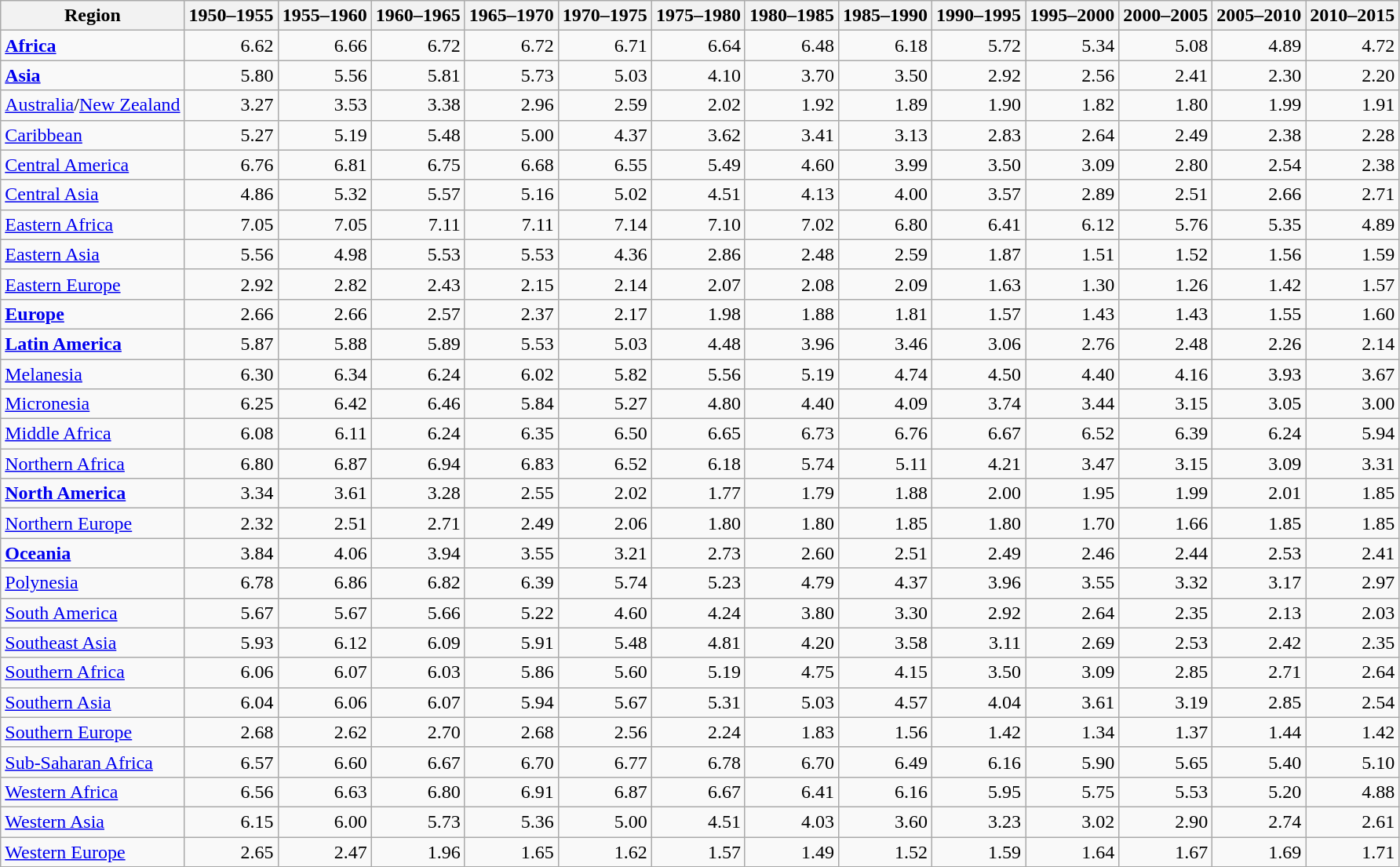<table class="wikitable sortable sticky-header sort-under" style="text-align: right">
<tr>
<th>Region</th>
<th>1950–1955</th>
<th>1955–1960</th>
<th>1960–1965</th>
<th>1965–1970</th>
<th>1970–1975</th>
<th>1975–1980</th>
<th>1980–1985</th>
<th>1985–1990</th>
<th>1990–1995</th>
<th>1995–2000</th>
<th>2000–2005</th>
<th>2005–2010</th>
<th>2010–2015</th>
</tr>
<tr>
<td align="left"><strong><a href='#'>Africa</a></strong></td>
<td>6.62</td>
<td>6.66</td>
<td>6.72</td>
<td>6.72</td>
<td>6.71</td>
<td>6.64</td>
<td>6.48</td>
<td>6.18</td>
<td>5.72</td>
<td>5.34</td>
<td>5.08</td>
<td>4.89</td>
<td>4.72</td>
</tr>
<tr>
<td align="left"><strong><a href='#'>Asia</a></strong></td>
<td>5.80</td>
<td>5.56</td>
<td>5.81</td>
<td>5.73</td>
<td>5.03</td>
<td>4.10</td>
<td>3.70</td>
<td>3.50</td>
<td>2.92</td>
<td>2.56</td>
<td>2.41</td>
<td>2.30</td>
<td>2.20</td>
</tr>
<tr>
<td align="left"><a href='#'>Australia</a>/<a href='#'>New Zealand</a></td>
<td>3.27</td>
<td>3.53</td>
<td>3.38</td>
<td>2.96</td>
<td>2.59</td>
<td>2.02</td>
<td>1.92</td>
<td>1.89</td>
<td>1.90</td>
<td>1.82</td>
<td>1.80</td>
<td>1.99</td>
<td>1.91</td>
</tr>
<tr>
<td align="left"><a href='#'>Caribbean</a></td>
<td>5.27</td>
<td>5.19</td>
<td>5.48</td>
<td>5.00</td>
<td>4.37</td>
<td>3.62</td>
<td>3.41</td>
<td>3.13</td>
<td>2.83</td>
<td>2.64</td>
<td>2.49</td>
<td>2.38</td>
<td>2.28</td>
</tr>
<tr>
<td align="left"><a href='#'>Central America</a></td>
<td>6.76</td>
<td>6.81</td>
<td>6.75</td>
<td>6.68</td>
<td>6.55</td>
<td>5.49</td>
<td>4.60</td>
<td>3.99</td>
<td>3.50</td>
<td>3.09</td>
<td>2.80</td>
<td>2.54</td>
<td>2.38</td>
</tr>
<tr>
<td align="left"><a href='#'>Central Asia</a></td>
<td>4.86</td>
<td>5.32</td>
<td>5.57</td>
<td>5.16</td>
<td>5.02</td>
<td>4.51</td>
<td>4.13</td>
<td>4.00</td>
<td>3.57</td>
<td>2.89</td>
<td>2.51</td>
<td>2.66</td>
<td>2.71</td>
</tr>
<tr>
<td align="left"><a href='#'>Eastern Africa</a></td>
<td>7.05</td>
<td>7.05</td>
<td>7.11</td>
<td>7.11</td>
<td>7.14</td>
<td>7.10</td>
<td>7.02</td>
<td>6.80</td>
<td>6.41</td>
<td>6.12</td>
<td>5.76</td>
<td>5.35</td>
<td>4.89</td>
</tr>
<tr>
<td align="left"><a href='#'>Eastern Asia</a></td>
<td>5.56</td>
<td>4.98</td>
<td>5.53</td>
<td>5.53</td>
<td>4.36</td>
<td>2.86</td>
<td>2.48</td>
<td>2.59</td>
<td>1.87</td>
<td>1.51</td>
<td>1.52</td>
<td>1.56</td>
<td>1.59</td>
</tr>
<tr>
<td align="left"><a href='#'>Eastern Europe</a></td>
<td>2.92</td>
<td>2.82</td>
<td>2.43</td>
<td>2.15</td>
<td>2.14</td>
<td>2.07</td>
<td>2.08</td>
<td>2.09</td>
<td>1.63</td>
<td>1.30</td>
<td>1.26</td>
<td>1.42</td>
<td>1.57</td>
</tr>
<tr>
<td align="left"><strong><a href='#'>Europe</a></strong></td>
<td>2.66</td>
<td>2.66</td>
<td>2.57</td>
<td>2.37</td>
<td>2.17</td>
<td>1.98</td>
<td>1.88</td>
<td>1.81</td>
<td>1.57</td>
<td>1.43</td>
<td>1.43</td>
<td>1.55</td>
<td>1.60</td>
</tr>
<tr>
<td align="left"><strong><a href='#'>Latin America</a></strong></td>
<td>5.87</td>
<td>5.88</td>
<td>5.89</td>
<td>5.53</td>
<td>5.03</td>
<td>4.48</td>
<td>3.96</td>
<td>3.46</td>
<td>3.06</td>
<td>2.76</td>
<td>2.48</td>
<td>2.26</td>
<td>2.14</td>
</tr>
<tr>
<td align="left"><a href='#'>Melanesia</a></td>
<td>6.30</td>
<td>6.34</td>
<td>6.24</td>
<td>6.02</td>
<td>5.82</td>
<td>5.56</td>
<td>5.19</td>
<td>4.74</td>
<td>4.50</td>
<td>4.40</td>
<td>4.16</td>
<td>3.93</td>
<td>3.67</td>
</tr>
<tr>
<td align="left"><a href='#'>Micronesia</a></td>
<td>6.25</td>
<td>6.42</td>
<td>6.46</td>
<td>5.84</td>
<td>5.27</td>
<td>4.80</td>
<td>4.40</td>
<td>4.09</td>
<td>3.74</td>
<td>3.44</td>
<td>3.15</td>
<td>3.05</td>
<td>3.00</td>
</tr>
<tr>
<td align="left"><a href='#'>Middle Africa</a></td>
<td>6.08</td>
<td>6.11</td>
<td>6.24</td>
<td>6.35</td>
<td>6.50</td>
<td>6.65</td>
<td>6.73</td>
<td>6.76</td>
<td>6.67</td>
<td>6.52</td>
<td>6.39</td>
<td>6.24</td>
<td>5.94</td>
</tr>
<tr>
<td align="left"><a href='#'>Northern Africa</a></td>
<td>6.80</td>
<td>6.87</td>
<td>6.94</td>
<td>6.83</td>
<td>6.52</td>
<td>6.18</td>
<td>5.74</td>
<td>5.11</td>
<td>4.21</td>
<td>3.47</td>
<td>3.15</td>
<td>3.09</td>
<td>3.31</td>
</tr>
<tr>
<td align="left"><strong><a href='#'>North America</a></strong></td>
<td>3.34</td>
<td>3.61</td>
<td>3.28</td>
<td>2.55</td>
<td>2.02</td>
<td>1.77</td>
<td>1.79</td>
<td>1.88</td>
<td>2.00</td>
<td>1.95</td>
<td>1.99</td>
<td>2.01</td>
<td>1.85</td>
</tr>
<tr>
<td align="left"><a href='#'>Northern Europe</a></td>
<td>2.32</td>
<td>2.51</td>
<td>2.71</td>
<td>2.49</td>
<td>2.06</td>
<td>1.80</td>
<td>1.80</td>
<td>1.85</td>
<td>1.80</td>
<td>1.70</td>
<td>1.66</td>
<td>1.85</td>
<td>1.85</td>
</tr>
<tr>
<td align="left"><strong><a href='#'>Oceania</a></strong></td>
<td>3.84</td>
<td>4.06</td>
<td>3.94</td>
<td>3.55</td>
<td>3.21</td>
<td>2.73</td>
<td>2.60</td>
<td>2.51</td>
<td>2.49</td>
<td>2.46</td>
<td>2.44</td>
<td>2.53</td>
<td>2.41</td>
</tr>
<tr>
<td align="left"><a href='#'>Polynesia</a></td>
<td>6.78</td>
<td>6.86</td>
<td>6.82</td>
<td>6.39</td>
<td>5.74</td>
<td>5.23</td>
<td>4.79</td>
<td>4.37</td>
<td>3.96</td>
<td>3.55</td>
<td>3.32</td>
<td>3.17</td>
<td>2.97</td>
</tr>
<tr>
<td align="left"><a href='#'>South America</a></td>
<td>5.67</td>
<td>5.67</td>
<td>5.66</td>
<td>5.22</td>
<td>4.60</td>
<td>4.24</td>
<td>3.80</td>
<td>3.30</td>
<td>2.92</td>
<td>2.64</td>
<td>2.35</td>
<td>2.13</td>
<td>2.03</td>
</tr>
<tr>
<td align="left"><a href='#'>Southeast Asia</a></td>
<td>5.93</td>
<td>6.12</td>
<td>6.09</td>
<td>5.91</td>
<td>5.48</td>
<td>4.81</td>
<td>4.20</td>
<td>3.58</td>
<td>3.11</td>
<td>2.69</td>
<td>2.53</td>
<td>2.42</td>
<td>2.35</td>
</tr>
<tr>
<td align="left"><a href='#'>Southern Africa</a></td>
<td>6.06</td>
<td>6.07</td>
<td>6.03</td>
<td>5.86</td>
<td>5.60</td>
<td>5.19</td>
<td>4.75</td>
<td>4.15</td>
<td>3.50</td>
<td>3.09</td>
<td>2.85</td>
<td>2.71</td>
<td>2.64</td>
</tr>
<tr>
<td align="left"><a href='#'>Southern Asia</a></td>
<td>6.04</td>
<td>6.06</td>
<td>6.07</td>
<td>5.94</td>
<td>5.67</td>
<td>5.31</td>
<td>5.03</td>
<td>4.57</td>
<td>4.04</td>
<td>3.61</td>
<td>3.19</td>
<td>2.85</td>
<td>2.54</td>
</tr>
<tr>
<td align="left"><a href='#'>Southern Europe</a></td>
<td>2.68</td>
<td>2.62</td>
<td>2.70</td>
<td>2.68</td>
<td>2.56</td>
<td>2.24</td>
<td>1.83</td>
<td>1.56</td>
<td>1.42</td>
<td>1.34</td>
<td>1.37</td>
<td>1.44</td>
<td>1.42</td>
</tr>
<tr>
<td align="left"><a href='#'>Sub-Saharan Africa</a></td>
<td>6.57</td>
<td>6.60</td>
<td>6.67</td>
<td>6.70</td>
<td>6.77</td>
<td>6.78</td>
<td>6.70</td>
<td>6.49</td>
<td>6.16</td>
<td>5.90</td>
<td>5.65</td>
<td>5.40</td>
<td>5.10</td>
</tr>
<tr>
<td align="left"><a href='#'>Western Africa</a></td>
<td>6.56</td>
<td>6.63</td>
<td>6.80</td>
<td>6.91</td>
<td>6.87</td>
<td>6.67</td>
<td>6.41</td>
<td>6.16</td>
<td>5.95</td>
<td>5.75</td>
<td>5.53</td>
<td>5.20</td>
<td>4.88</td>
</tr>
<tr>
<td align="left"><a href='#'>Western Asia</a></td>
<td>6.15</td>
<td>6.00</td>
<td>5.73</td>
<td>5.36</td>
<td>5.00</td>
<td>4.51</td>
<td>4.03</td>
<td>3.60</td>
<td>3.23</td>
<td>3.02</td>
<td>2.90</td>
<td>2.74</td>
<td>2.61</td>
</tr>
<tr>
<td align="left"><a href='#'>Western Europe</a></td>
<td>2.65</td>
<td>2.47</td>
<td>1.96</td>
<td>1.65</td>
<td>1.62</td>
<td>1.57</td>
<td>1.49</td>
<td>1.52</td>
<td>1.59</td>
<td>1.64</td>
<td>1.67</td>
<td>1.69</td>
<td>1.71</td>
</tr>
</table>
